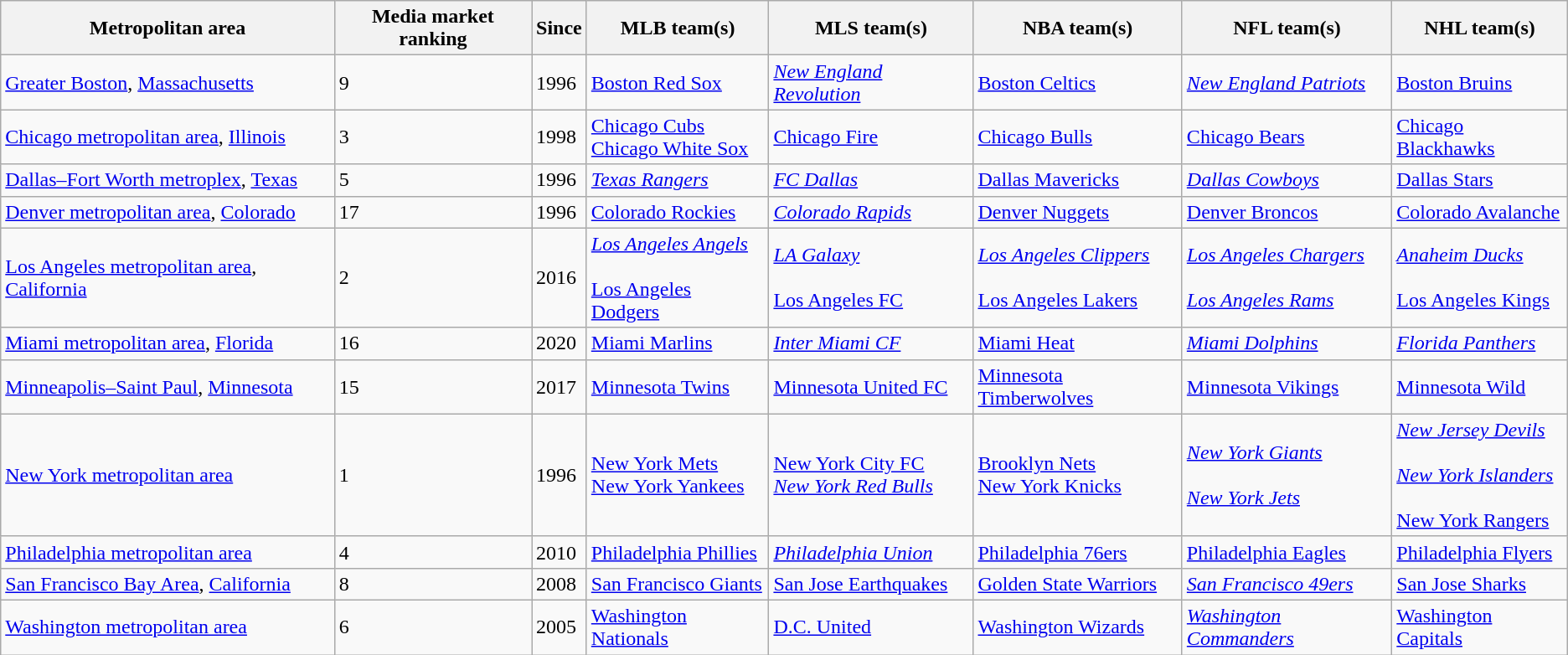<table class="wikitable sortable">
<tr>
<th>Metropolitan area</th>
<th>Media market ranking</th>
<th>Since</th>
<th>MLB team(s)</th>
<th>MLS team(s)</th>
<th>NBA team(s)</th>
<th>NFL team(s)</th>
<th>NHL team(s)</th>
</tr>
<tr>
<td><a href='#'>Greater Boston</a>, <a href='#'>Massachusetts</a></td>
<td>9</td>
<td>1996</td>
<td><a href='#'>Boston Red Sox</a></td>
<td><em><a href='#'>New England Revolution</a></em><br></td>
<td><a href='#'>Boston Celtics</a></td>
<td><em><a href='#'>New England Patriots</a></em><br></td>
<td><a href='#'>Boston Bruins</a></td>
</tr>
<tr>
<td><a href='#'>Chicago metropolitan area</a>, <a href='#'>Illinois</a></td>
<td>3</td>
<td>1998</td>
<td><a href='#'>Chicago Cubs</a><br><a href='#'>Chicago White Sox</a></td>
<td><a href='#'>Chicago Fire</a></td>
<td><a href='#'>Chicago Bulls</a></td>
<td><a href='#'>Chicago Bears</a></td>
<td><a href='#'>Chicago Blackhawks</a></td>
</tr>
<tr>
<td><a href='#'>Dallas–Fort Worth metroplex</a>, <a href='#'>Texas</a></td>
<td>5</td>
<td>1996</td>
<td><em><a href='#'>Texas Rangers</a></em><br></td>
<td><em><a href='#'>FC Dallas</a></em><br></td>
<td><a href='#'>Dallas Mavericks</a></td>
<td><em><a href='#'>Dallas Cowboys</a></em><br></td>
<td><a href='#'>Dallas Stars</a></td>
</tr>
<tr>
<td><a href='#'>Denver metropolitan area</a>, <a href='#'>Colorado</a></td>
<td>17</td>
<td>1996</td>
<td><a href='#'>Colorado Rockies</a></td>
<td><em><a href='#'>Colorado Rapids</a></em><br></td>
<td><a href='#'>Denver Nuggets</a></td>
<td><a href='#'>Denver Broncos</a></td>
<td><a href='#'>Colorado Avalanche</a></td>
</tr>
<tr>
<td><a href='#'>Los Angeles metropolitan area</a>, <a href='#'>California</a></td>
<td>2</td>
<td>2016</td>
<td><em><a href='#'>Los Angeles Angels</a></em><br><br><a href='#'>Los Angeles Dodgers</a></td>
<td><em><a href='#'>LA Galaxy</a></em><br><br><a href='#'>Los Angeles FC</a></td>
<td><em><a href='#'>Los Angeles Clippers</a></em><br><br><a href='#'>Los Angeles Lakers</a></td>
<td><em><a href='#'>Los Angeles Chargers</a></em><br><br><em><a href='#'>Los Angeles Rams</a></em><br></td>
<td><em><a href='#'>Anaheim Ducks</a></em><br><br><a href='#'>Los Angeles Kings</a></td>
</tr>
<tr>
<td><a href='#'>Miami metropolitan area</a>, <a href='#'>Florida</a></td>
<td>16</td>
<td>2020</td>
<td><a href='#'>Miami Marlins</a></td>
<td><em><a href='#'>Inter Miami CF</a></em><br></td>
<td><a href='#'>Miami Heat</a></td>
<td><em><a href='#'>Miami Dolphins</a></em><br></td>
<td><em><a href='#'>Florida Panthers</a></em><br></td>
</tr>
<tr>
<td><a href='#'>Minneapolis–Saint Paul</a>, <a href='#'>Minnesota</a></td>
<td>15</td>
<td>2017</td>
<td><a href='#'>Minnesota Twins</a><br></td>
<td><a href='#'>Minnesota United FC</a><br></td>
<td><a href='#'>Minnesota Timberwolves</a><br></td>
<td><a href='#'>Minnesota Vikings</a><br></td>
<td><a href='#'>Minnesota Wild</a><br></td>
</tr>
<tr>
<td><a href='#'>New York metropolitan area</a></td>
<td>1</td>
<td>1996</td>
<td><a href='#'>New York Mets</a><br><a href='#'>New York Yankees</a></td>
<td><a href='#'>New York City FC</a><br><em><a href='#'>New York Red Bulls</a></em><br></td>
<td><a href='#'>Brooklyn Nets</a><br><a href='#'>New York Knicks</a></td>
<td><em><a href='#'>New York Giants</a></em><br><br><em><a href='#'>New York Jets</a></em><br></td>
<td><em><a href='#'>New Jersey Devils</a></em><br><br><em><a href='#'>New York Islanders</a></em><br><br><a href='#'>New York Rangers</a></td>
</tr>
<tr>
<td><a href='#'>Philadelphia metropolitan area</a></td>
<td>4</td>
<td>2010</td>
<td><a href='#'>Philadelphia Phillies</a></td>
<td><em><a href='#'>Philadelphia Union</a></em><br></td>
<td><a href='#'>Philadelphia 76ers</a></td>
<td><a href='#'>Philadelphia Eagles</a></td>
<td><a href='#'>Philadelphia Flyers</a></td>
</tr>
<tr>
<td><a href='#'>San Francisco Bay Area</a>, <a href='#'>California</a></td>
<td>8</td>
<td>2008</td>
<td><a href='#'>San Francisco Giants</a><br></td>
<td><a href='#'>San Jose Earthquakes</a><br></td>
<td><a href='#'>Golden State Warriors</a><br></td>
<td><em><a href='#'>San Francisco 49ers</a></em><br></td>
<td><a href='#'>San Jose Sharks</a><br></td>
</tr>
<tr>
<td><a href='#'>Washington metropolitan area</a></td>
<td>6</td>
<td>2005</td>
<td><a href='#'>Washington Nationals</a></td>
<td><a href='#'>D.C. United</a></td>
<td><a href='#'>Washington Wizards</a></td>
<td><em><a href='#'>Washington Commanders</a></em><br></td>
<td><a href='#'>Washington Capitals</a></td>
</tr>
</table>
